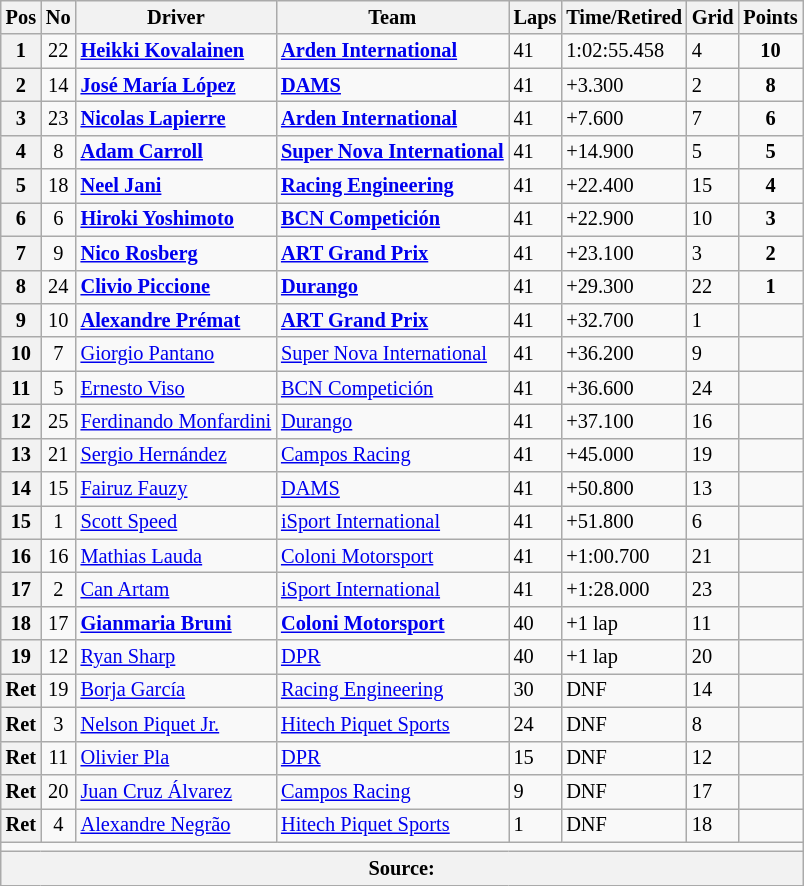<table class="wikitable" style="font-size:85%">
<tr>
<th>Pos</th>
<th>No</th>
<th>Driver</th>
<th>Team</th>
<th>Laps</th>
<th>Time/Retired</th>
<th>Grid</th>
<th>Points</th>
</tr>
<tr>
<th>1</th>
<td align="center">22</td>
<td> <strong><a href='#'>Heikki Kovalainen</a></strong></td>
<td><strong><a href='#'>Arden International</a></strong></td>
<td>41</td>
<td>1:02:55.458</td>
<td>4</td>
<td align="center"><strong>10</strong></td>
</tr>
<tr>
<th>2</th>
<td align="center">14</td>
<td> <strong><a href='#'>José María López</a></strong></td>
<td><strong><a href='#'>DAMS</a></strong></td>
<td>41</td>
<td>+3.300</td>
<td>2</td>
<td align="center"><strong>8</strong></td>
</tr>
<tr>
<th>3</th>
<td align="center">23</td>
<td> <strong><a href='#'>Nicolas Lapierre</a></strong></td>
<td><strong><a href='#'>Arden International</a></strong></td>
<td>41</td>
<td>+7.600</td>
<td>7</td>
<td align="center"><strong>6</strong></td>
</tr>
<tr>
<th>4</th>
<td align="center">8</td>
<td> <strong><a href='#'>Adam Carroll</a></strong></td>
<td><strong><a href='#'>Super Nova International</a></strong></td>
<td>41</td>
<td>+14.900</td>
<td>5</td>
<td align="center"><strong>5</strong></td>
</tr>
<tr>
<th>5</th>
<td align="center">18</td>
<td> <strong><a href='#'>Neel Jani</a></strong></td>
<td><strong><a href='#'>Racing Engineering</a></strong></td>
<td>41</td>
<td>+22.400</td>
<td>15</td>
<td align="center"><strong>4</strong></td>
</tr>
<tr>
<th>6</th>
<td align="center">6</td>
<td> <strong><a href='#'>Hiroki Yoshimoto</a></strong></td>
<td><strong><a href='#'>BCN Competición</a></strong></td>
<td>41</td>
<td>+22.900</td>
<td>10</td>
<td align="center"><strong>3</strong></td>
</tr>
<tr>
<th>7</th>
<td align="center">9</td>
<td> <strong><a href='#'>Nico Rosberg</a></strong></td>
<td><strong><a href='#'>ART Grand Prix</a></strong></td>
<td>41</td>
<td>+23.100</td>
<td>3</td>
<td align="center"><strong>2</strong></td>
</tr>
<tr>
<th>8</th>
<td align="center">24</td>
<td> <strong><a href='#'>Clivio Piccione</a></strong></td>
<td><strong><a href='#'>Durango</a></strong></td>
<td>41</td>
<td>+29.300</td>
<td>22</td>
<td align="center"><strong>1</strong></td>
</tr>
<tr>
<th>9</th>
<td align="center">10</td>
<td> <strong><a href='#'>Alexandre Prémat</a></strong></td>
<td><strong><a href='#'>ART Grand Prix</a></strong></td>
<td>41</td>
<td>+32.700</td>
<td>1</td>
<td align="center"><strong></strong></td>
</tr>
<tr>
<th>10</th>
<td align="center">7</td>
<td> <a href='#'>Giorgio Pantano</a></td>
<td><a href='#'>Super Nova International</a></td>
<td>41</td>
<td>+36.200</td>
<td>9</td>
<td></td>
</tr>
<tr>
<th>11</th>
<td align="center">5</td>
<td> <a href='#'>Ernesto Viso</a></td>
<td><a href='#'>BCN Competición</a></td>
<td>41</td>
<td>+36.600</td>
<td>24</td>
<td></td>
</tr>
<tr>
<th>12</th>
<td align="center">25</td>
<td> <a href='#'>Ferdinando Monfardini</a></td>
<td><a href='#'>Durango</a></td>
<td>41</td>
<td>+37.100</td>
<td>16</td>
<td></td>
</tr>
<tr>
<th>13</th>
<td align="center">21</td>
<td> <a href='#'>Sergio Hernández</a></td>
<td><a href='#'>Campos Racing</a></td>
<td>41</td>
<td>+45.000</td>
<td>19</td>
<td></td>
</tr>
<tr>
<th>14</th>
<td align="center">15</td>
<td> <a href='#'>Fairuz Fauzy</a></td>
<td><a href='#'>DAMS</a></td>
<td>41</td>
<td>+50.800</td>
<td>13</td>
<td></td>
</tr>
<tr>
<th>15</th>
<td align="center">1</td>
<td> <a href='#'>Scott Speed</a></td>
<td><a href='#'>iSport International</a></td>
<td>41</td>
<td>+51.800</td>
<td>6</td>
<td></td>
</tr>
<tr>
<th>16</th>
<td align="center">16</td>
<td> <a href='#'>Mathias Lauda</a></td>
<td><a href='#'>Coloni Motorsport</a></td>
<td>41</td>
<td>+1:00.700</td>
<td>21</td>
<td></td>
</tr>
<tr>
<th>17</th>
<td align="center">2</td>
<td> <a href='#'>Can Artam</a></td>
<td><a href='#'>iSport International</a></td>
<td>41</td>
<td>+1:28.000</td>
<td>23</td>
<td></td>
</tr>
<tr>
<th>18</th>
<td align="center">17</td>
<td> <strong><a href='#'>Gianmaria Bruni</a></strong></td>
<td><strong><a href='#'>Coloni Motorsport</a></strong></td>
<td>40</td>
<td>+1 lap</td>
<td>11</td>
<td align="center"><strong></strong></td>
</tr>
<tr>
<th>19</th>
<td align="center">12</td>
<td> <a href='#'>Ryan Sharp</a></td>
<td><a href='#'>DPR</a></td>
<td>40</td>
<td>+1 lap</td>
<td>20</td>
<td></td>
</tr>
<tr>
<th>Ret</th>
<td align="center">19</td>
<td> <a href='#'>Borja García</a></td>
<td><a href='#'>Racing Engineering</a></td>
<td>30</td>
<td>DNF</td>
<td>14</td>
<td></td>
</tr>
<tr>
<th>Ret</th>
<td align="center">3</td>
<td> <a href='#'>Nelson Piquet Jr.</a></td>
<td><a href='#'>Hitech Piquet Sports</a></td>
<td>24</td>
<td>DNF</td>
<td>8</td>
<td></td>
</tr>
<tr>
<th>Ret</th>
<td align="center">11</td>
<td> <a href='#'>Olivier Pla</a></td>
<td><a href='#'>DPR</a></td>
<td>15</td>
<td>DNF</td>
<td>12</td>
<td></td>
</tr>
<tr>
<th>Ret</th>
<td align="center">20</td>
<td> <a href='#'>Juan Cruz Álvarez</a></td>
<td><a href='#'>Campos Racing</a></td>
<td>9</td>
<td>DNF</td>
<td>17</td>
<td></td>
</tr>
<tr>
<th>Ret</th>
<td align="center">4</td>
<td> <a href='#'>Alexandre Negrão</a></td>
<td><a href='#'>Hitech Piquet Sports</a></td>
<td>1</td>
<td>DNF</td>
<td>18</td>
<td></td>
</tr>
<tr>
<td colspan=8></td>
</tr>
<tr>
<th colspan=8>Source:</th>
</tr>
</table>
